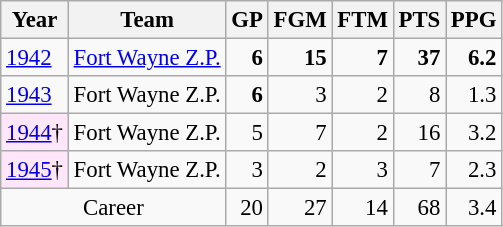<table class="wikitable sortable" style="font-size:95%; text-align:right;">
<tr>
<th>Year</th>
<th>Team</th>
<th>GP</th>
<th>FGM</th>
<th>FTM</th>
<th>PTS</th>
<th>PPG</th>
</tr>
<tr>
<td style="text-align:left;"><a href='#'>1942</a></td>
<td style="text-align:left;"><a href='#'>Fort Wayne Z.P.</a></td>
<td><strong>6</strong></td>
<td><strong>15</strong></td>
<td><strong>7</strong></td>
<td><strong>37</strong></td>
<td><strong>6.2</strong></td>
</tr>
<tr>
<td style="text-align:left;"><a href='#'>1943</a></td>
<td style="text-align:left;">Fort Wayne Z.P.</td>
<td><strong>6</strong></td>
<td>3</td>
<td>2</td>
<td>8</td>
<td>1.3</td>
</tr>
<tr>
<td style="text-align:left;background:#ffe6fa;"><a href='#'>1944</a>†</td>
<td style="text-align:left;">Fort Wayne Z.P.</td>
<td>5</td>
<td>7</td>
<td>2</td>
<td>16</td>
<td>3.2</td>
</tr>
<tr>
<td style="text-align:left;background:#ffe6fa;"><a href='#'>1945</a>†</td>
<td style="text-align:left;">Fort Wayne Z.P.</td>
<td>3</td>
<td>2</td>
<td>3</td>
<td>7</td>
<td>2.3</td>
</tr>
<tr>
<td style="text-align:center;" colspan="2">Career</td>
<td>20</td>
<td>27</td>
<td>14</td>
<td>68</td>
<td>3.4</td>
</tr>
</table>
